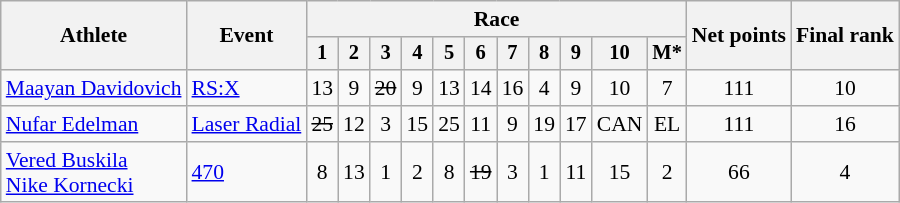<table class="wikitable" style="font-size:90%">
<tr>
<th rowspan=2>Athlete</th>
<th rowspan=2>Event</th>
<th colspan=11>Race</th>
<th rowspan=2>Net points</th>
<th rowspan=2>Final rank</th>
</tr>
<tr style="font-size:95%">
<th>1</th>
<th>2</th>
<th>3</th>
<th>4</th>
<th>5</th>
<th>6</th>
<th>7</th>
<th>8</th>
<th>9</th>
<th>10</th>
<th>M*</th>
</tr>
<tr align=center>
<td align=left><a href='#'>Maayan Davidovich</a></td>
<td align=left><a href='#'>RS:X</a></td>
<td>13</td>
<td>9</td>
<td><s>20</s></td>
<td>9</td>
<td>13</td>
<td>14</td>
<td>16</td>
<td>4</td>
<td>9</td>
<td>10</td>
<td>7</td>
<td>111</td>
<td>10</td>
</tr>
<tr align=center>
<td align=left><a href='#'>Nufar Edelman</a></td>
<td align=left><a href='#'>Laser Radial</a></td>
<td><s>25</s></td>
<td>12</td>
<td>3</td>
<td>15</td>
<td>25</td>
<td>11</td>
<td>9</td>
<td>19</td>
<td>17</td>
<td>CAN</td>
<td>EL</td>
<td>111</td>
<td>16</td>
</tr>
<tr align=center>
<td align=left><a href='#'>Vered Buskila</a> <br><a href='#'>Nike Kornecki</a></td>
<td align=left><a href='#'>470</a></td>
<td>8</td>
<td>13</td>
<td>1</td>
<td>2</td>
<td>8</td>
<td><s>19</s></td>
<td>3</td>
<td>1</td>
<td>11</td>
<td>15</td>
<td>2</td>
<td>66</td>
<td>4</td>
</tr>
</table>
